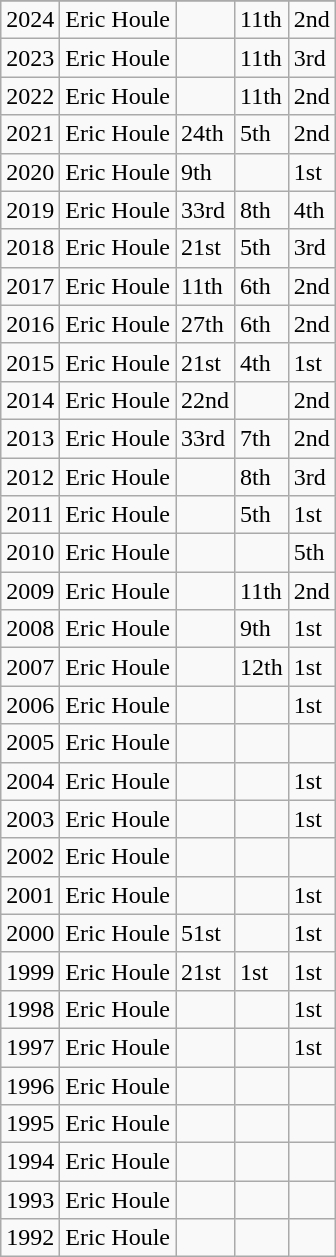<table class="wikitable">
<tr>
</tr>
<tr>
<td>2024</td>
<td>Eric Houle</td>
<td></td>
<td>11th</td>
<td>2nd</td>
</tr>
<tr>
<td>2023</td>
<td>Eric Houle</td>
<td></td>
<td>11th</td>
<td>3rd</td>
</tr>
<tr>
<td>2022</td>
<td>Eric Houle</td>
<td></td>
<td>11th</td>
<td>2nd</td>
</tr>
<tr>
<td>2021</td>
<td>Eric Houle</td>
<td>24th</td>
<td>5th</td>
<td>2nd</td>
</tr>
<tr>
<td>2020</td>
<td>Eric Houle</td>
<td>9th</td>
<td></td>
<td>1st</td>
</tr>
<tr>
<td>2019</td>
<td>Eric Houle</td>
<td>33rd</td>
<td>8th</td>
<td>4th</td>
</tr>
<tr>
<td>2018</td>
<td>Eric Houle</td>
<td>21st</td>
<td>5th</td>
<td>3rd</td>
</tr>
<tr>
<td>2017</td>
<td>Eric Houle</td>
<td>11th</td>
<td>6th</td>
<td>2nd</td>
</tr>
<tr>
<td>2016</td>
<td>Eric Houle</td>
<td>27th</td>
<td>6th</td>
<td>2nd</td>
</tr>
<tr>
<td>2015</td>
<td>Eric Houle</td>
<td>21st</td>
<td>4th</td>
<td>1st</td>
</tr>
<tr>
<td>2014</td>
<td>Eric Houle</td>
<td>22nd</td>
<td></td>
<td>2nd</td>
</tr>
<tr>
<td>2013</td>
<td>Eric Houle</td>
<td>33rd</td>
<td>7th</td>
<td>2nd</td>
</tr>
<tr>
<td>2012</td>
<td>Eric Houle</td>
<td></td>
<td>8th</td>
<td>3rd</td>
</tr>
<tr>
<td>2011</td>
<td>Eric Houle</td>
<td></td>
<td>5th</td>
<td>1st</td>
</tr>
<tr>
<td>2010</td>
<td>Eric Houle</td>
<td></td>
<td></td>
<td>5th</td>
</tr>
<tr>
<td>2009</td>
<td>Eric Houle</td>
<td></td>
<td>11th</td>
<td>2nd</td>
</tr>
<tr>
<td>2008</td>
<td>Eric Houle</td>
<td></td>
<td>9th</td>
<td>1st</td>
</tr>
<tr>
<td>2007</td>
<td>Eric Houle</td>
<td></td>
<td>12th</td>
<td>1st</td>
</tr>
<tr>
<td>2006</td>
<td>Eric Houle</td>
<td></td>
<td></td>
<td>1st</td>
</tr>
<tr>
<td>2005</td>
<td>Eric Houle</td>
<td></td>
<td></td>
<td></td>
</tr>
<tr>
<td>2004</td>
<td>Eric Houle</td>
<td></td>
<td></td>
<td>1st</td>
</tr>
<tr>
<td>2003</td>
<td>Eric Houle</td>
<td></td>
<td></td>
<td>1st</td>
</tr>
<tr>
<td>2002</td>
<td>Eric Houle</td>
<td></td>
<td></td>
<td></td>
</tr>
<tr>
<td>2001</td>
<td>Eric Houle</td>
<td></td>
<td></td>
<td>1st</td>
</tr>
<tr>
<td>2000</td>
<td>Eric Houle</td>
<td>51st</td>
<td></td>
<td>1st</td>
</tr>
<tr>
<td>1999</td>
<td>Eric Houle</td>
<td>21st</td>
<td>1st</td>
<td>1st</td>
</tr>
<tr>
<td>1998</td>
<td>Eric Houle</td>
<td></td>
<td></td>
<td>1st</td>
</tr>
<tr>
<td>1997</td>
<td>Eric Houle</td>
<td></td>
<td></td>
<td>1st</td>
</tr>
<tr>
<td>1996</td>
<td>Eric Houle</td>
<td></td>
<td></td>
<td></td>
</tr>
<tr>
<td>1995</td>
<td>Eric Houle</td>
<td></td>
<td></td>
<td></td>
</tr>
<tr>
<td>1994</td>
<td>Eric Houle</td>
<td></td>
<td></td>
<td></td>
</tr>
<tr>
<td>1993</td>
<td>Eric Houle</td>
<td></td>
<td></td>
<td></td>
</tr>
<tr>
<td>1992</td>
<td>Eric Houle</td>
<td></td>
<td></td>
<td></td>
</tr>
</table>
